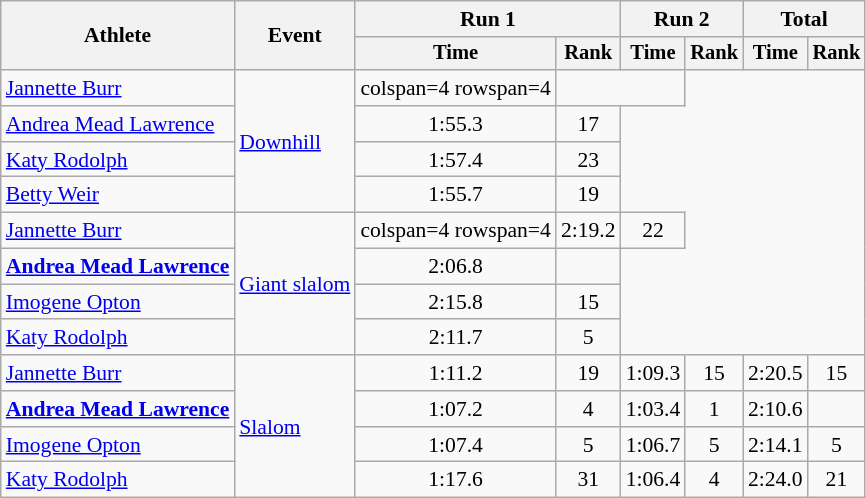<table class=wikitable style=font-size:90%;text-align:center>
<tr>
<th rowspan=2>Athlete</th>
<th rowspan=2>Event</th>
<th colspan=2>Run 1</th>
<th colspan=2>Run 2</th>
<th colspan=2>Total</th>
</tr>
<tr style=font-size:95%>
<th>Time</th>
<th>Rank</th>
<th>Time</th>
<th>Rank</th>
<th>Time</th>
<th>Rank</th>
</tr>
<tr>
<td align=left><a href='#'>Jannette Burr</a></td>
<td align=left rowspan=4><a href='#'>Downhill</a></td>
<td>colspan=4 rowspan=4 </td>
<td colspan=2></td>
</tr>
<tr>
<td align=left><a href='#'>Andrea Mead Lawrence</a></td>
<td>1:55.3</td>
<td>17</td>
</tr>
<tr>
<td align=left><a href='#'>Katy Rodolph</a></td>
<td>1:57.4</td>
<td>23</td>
</tr>
<tr>
<td align=left><a href='#'>Betty Weir</a></td>
<td>1:55.7</td>
<td>19</td>
</tr>
<tr>
<td align=left><a href='#'>Jannette Burr</a></td>
<td align=left rowspan=4><a href='#'>Giant slalom</a></td>
<td>colspan=4 rowspan=4 </td>
<td>2:19.2</td>
<td>22</td>
</tr>
<tr>
<td align=left><strong><a href='#'>Andrea Mead Lawrence</a></strong></td>
<td>2:06.8</td>
<td></td>
</tr>
<tr>
<td align=left><a href='#'>Imogene Opton</a></td>
<td>2:15.8</td>
<td>15</td>
</tr>
<tr>
<td align=left><a href='#'>Katy Rodolph</a></td>
<td>2:11.7</td>
<td>5</td>
</tr>
<tr>
<td align=left><a href='#'>Jannette Burr</a></td>
<td align=left rowspan=4><a href='#'>Slalom</a></td>
<td>1:11.2</td>
<td>19</td>
<td>1:09.3</td>
<td>15</td>
<td>2:20.5</td>
<td>15</td>
</tr>
<tr>
<td align=left><strong><a href='#'>Andrea Mead Lawrence</a></strong></td>
<td>1:07.2</td>
<td>4</td>
<td>1:03.4</td>
<td>1</td>
<td>2:10.6</td>
<td></td>
</tr>
<tr>
<td align=left><a href='#'>Imogene Opton</a></td>
<td>1:07.4</td>
<td>5</td>
<td>1:06.7</td>
<td>5</td>
<td>2:14.1</td>
<td>5</td>
</tr>
<tr>
<td align=left><a href='#'>Katy Rodolph</a></td>
<td>1:17.6</td>
<td>31</td>
<td>1:06.4</td>
<td>4</td>
<td>2:24.0</td>
<td>21</td>
</tr>
</table>
